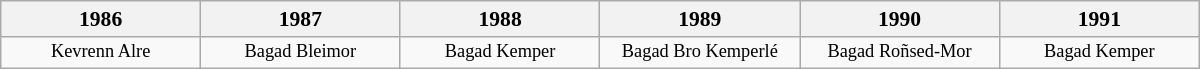<table class="wikitable centre" width="800px" style="text-align:center;font-size:0.9em;table-layout:fixed;">
<tr>
<th scope="col">1986</th>
<th scope="col">1987</th>
<th scope="col">1988</th>
<th scope="col">1989</th>
<th scope="col">1990</th>
<th scope="col">1991</th>
</tr>
<tr style="font-size:0.85em;">
<td>Kevrenn Alre</td>
<td>Bagad Bleimor</td>
<td>Bagad Kemper</td>
<td>Bagad Bro Kemperlé</td>
<td>Bagad Roñsed-Mor</td>
<td>Bagad Kemper</td>
</tr>
</table>
